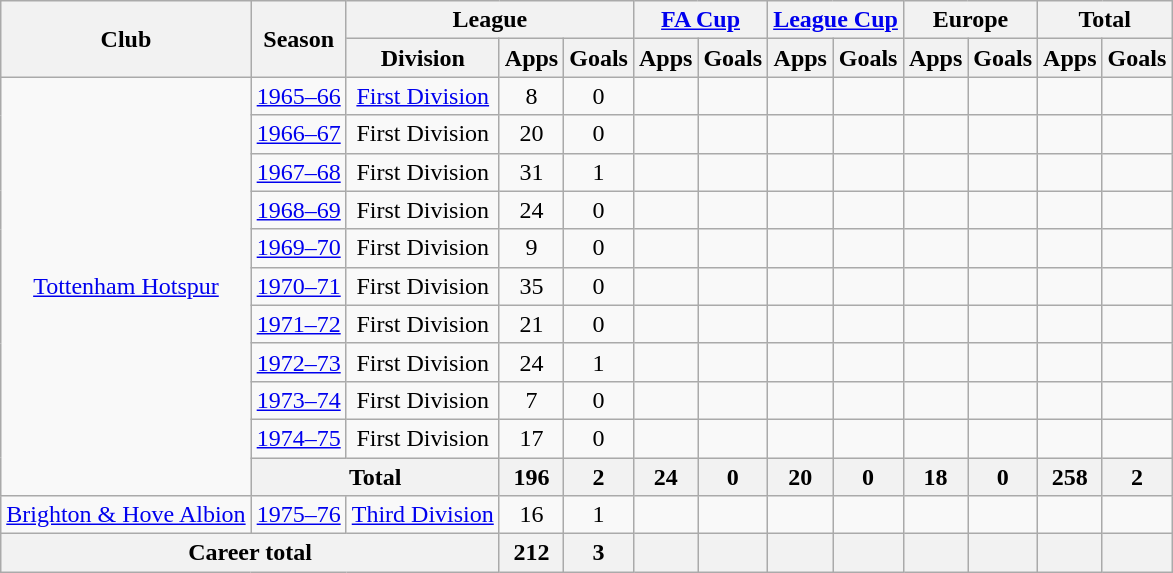<table class="wikitable" style="text-align:center">
<tr>
<th rowspan="2">Club</th>
<th rowspan="2">Season</th>
<th colspan="3">League</th>
<th colspan="2"><a href='#'>FA Cup</a></th>
<th colspan="2"><a href='#'>League Cup</a></th>
<th colspan="2">Europe</th>
<th colspan="2">Total</th>
</tr>
<tr>
<th>Division</th>
<th>Apps</th>
<th>Goals</th>
<th>Apps</th>
<th>Goals</th>
<th>Apps</th>
<th>Goals</th>
<th>Apps</th>
<th>Goals</th>
<th>Apps</th>
<th>Goals</th>
</tr>
<tr>
<td rowspan="11"><a href='#'>Tottenham Hotspur</a></td>
<td><a href='#'>1965–66</a></td>
<td><a href='#'>First Division</a></td>
<td>8</td>
<td>0</td>
<td></td>
<td></td>
<td></td>
<td></td>
<td></td>
<td></td>
<td></td>
<td></td>
</tr>
<tr>
<td><a href='#'>1966–67</a></td>
<td>First Division</td>
<td>20</td>
<td>0</td>
<td></td>
<td></td>
<td></td>
<td></td>
<td></td>
<td></td>
<td></td>
<td></td>
</tr>
<tr>
<td><a href='#'>1967–68</a></td>
<td>First Division</td>
<td>31</td>
<td>1</td>
<td></td>
<td></td>
<td></td>
<td></td>
<td></td>
<td></td>
<td></td>
<td></td>
</tr>
<tr>
<td><a href='#'>1968–69</a></td>
<td>First Division</td>
<td>24</td>
<td>0</td>
<td></td>
<td></td>
<td></td>
<td></td>
<td></td>
<td></td>
<td></td>
<td></td>
</tr>
<tr>
<td><a href='#'>1969–70</a></td>
<td>First Division</td>
<td>9</td>
<td>0</td>
<td></td>
<td></td>
<td></td>
<td></td>
<td></td>
<td></td>
<td></td>
<td></td>
</tr>
<tr>
<td><a href='#'>1970–71</a></td>
<td>First Division</td>
<td>35</td>
<td>0</td>
<td></td>
<td></td>
<td></td>
<td></td>
<td></td>
<td></td>
<td></td>
<td></td>
</tr>
<tr>
<td><a href='#'>1971–72</a></td>
<td>First Division</td>
<td>21</td>
<td>0</td>
<td></td>
<td></td>
<td></td>
<td></td>
<td></td>
<td></td>
<td></td>
<td></td>
</tr>
<tr>
<td><a href='#'>1972–73</a></td>
<td>First Division</td>
<td>24</td>
<td>1</td>
<td></td>
<td></td>
<td></td>
<td></td>
<td></td>
<td></td>
<td></td>
<td></td>
</tr>
<tr>
<td><a href='#'>1973–74</a></td>
<td>First Division</td>
<td>7</td>
<td>0</td>
<td></td>
<td></td>
<td></td>
<td></td>
<td></td>
<td></td>
<td></td>
<td></td>
</tr>
<tr>
<td><a href='#'>1974–75</a></td>
<td>First Division</td>
<td>17</td>
<td>0</td>
<td></td>
<td></td>
<td></td>
<td></td>
<td></td>
<td></td>
<td></td>
<td></td>
</tr>
<tr>
<th colspan="2">Total</th>
<th>196</th>
<th>2</th>
<th>24</th>
<th>0</th>
<th>20</th>
<th>0</th>
<th>18</th>
<th>0</th>
<th>258</th>
<th>2</th>
</tr>
<tr>
<td><a href='#'>Brighton & Hove Albion</a></td>
<td><a href='#'>1975–76</a></td>
<td><a href='#'>Third Division</a></td>
<td>16</td>
<td>1</td>
<td></td>
<td></td>
<td></td>
<td></td>
<td></td>
<td></td>
<td></td>
<td></td>
</tr>
<tr>
<th colspan="3">Career total</th>
<th>212</th>
<th>3</th>
<th></th>
<th></th>
<th></th>
<th></th>
<th></th>
<th></th>
<th></th>
<th></th>
</tr>
</table>
